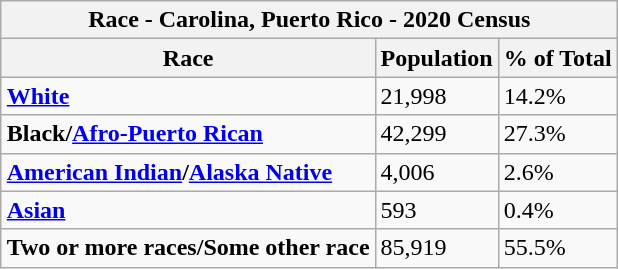<table class="wikitable" align="right">
<tr>
<th colspan=3>Race - Carolina, Puerto Rico - 2020 Census</th>
</tr>
<tr ---->
<th>Race</th>
<th>Population</th>
<th>% of Total</th>
</tr>
<tr ---->
<td><strong><a href='#'>White</a></strong></td>
<td>21,998</td>
<td>14.2%</td>
</tr>
<tr ---->
<td><strong>Black/<a href='#'>Afro-Puerto Rican</a></strong></td>
<td>42,299</td>
<td>27.3%</td>
</tr>
<tr ---->
<td><strong><a href='#'>American Indian</a>/<a href='#'>Alaska Native</a></strong></td>
<td>4,006</td>
<td>2.6%</td>
</tr>
<tr ---->
<td><strong><a href='#'>Asian</a></strong></td>
<td>593</td>
<td>0.4%</td>
</tr>
<tr ---->
<td><strong>Two or more races/Some other race</strong></td>
<td>85,919</td>
<td>55.5%</td>
</tr>
</table>
